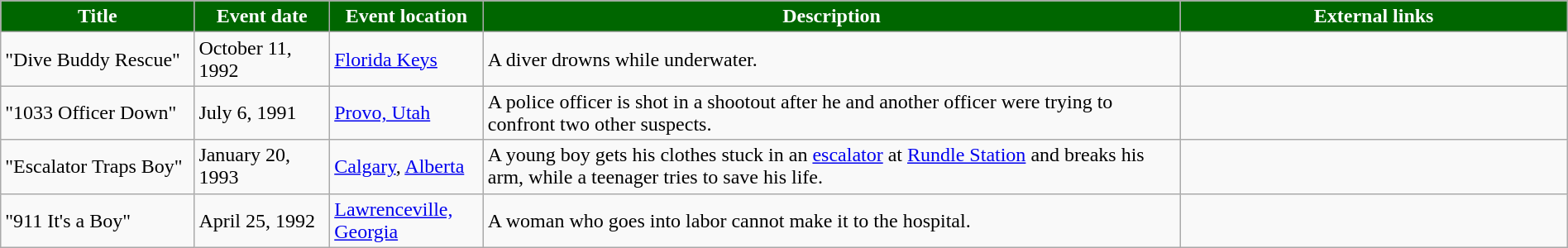<table class="wikitable" style="width: 100%;">
<tr>
<th style="background: #006600; color: #FFFFFF; width: 10%;">Title</th>
<th style="background: #006600; color: #FFFFFF; width: 7%;">Event date</th>
<th style="background: #006600; color: #FFFFFF; width: 7%;">Event location</th>
<th style="background: #006600; color: #FFFFFF; width: 36%;">Description</th>
<th style="background: #006600; color: #FFFFFF; width: 20%;">External links</th>
</tr>
<tr>
<td>"Dive Buddy Rescue"</td>
<td>October 11, 1992</td>
<td><a href='#'>Florida Keys</a></td>
<td>A diver drowns while underwater.</td>
<td></td>
</tr>
<tr>
<td>"1033 Officer Down"</td>
<td>July 6, 1991</td>
<td><a href='#'>Provo, Utah</a></td>
<td>A police officer is shot in a shootout after he and another officer were trying to confront two other suspects.</td>
<td></td>
</tr>
<tr>
<td>"Escalator Traps Boy"</td>
<td>January 20, 1993</td>
<td><a href='#'>Calgary</a>, <a href='#'>Alberta</a></td>
<td>A young boy gets his clothes stuck in an <a href='#'>escalator</a> at <a href='#'>Rundle Station</a> and breaks his arm, while a teenager tries to save his life.</td>
<td></td>
</tr>
<tr>
<td>"911 It's a Boy"</td>
<td>April 25, 1992</td>
<td><a href='#'>Lawrenceville, Georgia</a></td>
<td>A woman who goes into labor cannot make it to the hospital.</td>
<td></td>
</tr>
</table>
